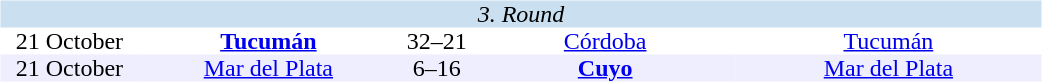<table width=700>
<tr>
<td width=700 valign="top"><br><table border=0 cellspacing=0 cellpadding=0 style="text-align:center;border-collapse:collapse" width=100%>
<tr bgcolor="#CADFF0">
<td colspan="5"><em>3. Round</em></td>
</tr>
<tr>
<td width=90>21 October</td>
<td width=170><strong><a href='#'>Tucumán</a></strong></td>
<td width=50>32–21</td>
<td width=170><a href='#'>Córdoba</a></td>
<td width=200><a href='#'>Tucumán</a></td>
</tr>
<tr bgcolor=#EEEEFF>
<td width=90>21 October</td>
<td width=170><a href='#'>Mar del Plata</a></td>
<td width=50>6–16</td>
<td width=170><strong><a href='#'>Cuyo</a></strong></td>
<td width=200><a href='#'>Mar del Plata</a></td>
</tr>
</table>
</td>
</tr>
</table>
